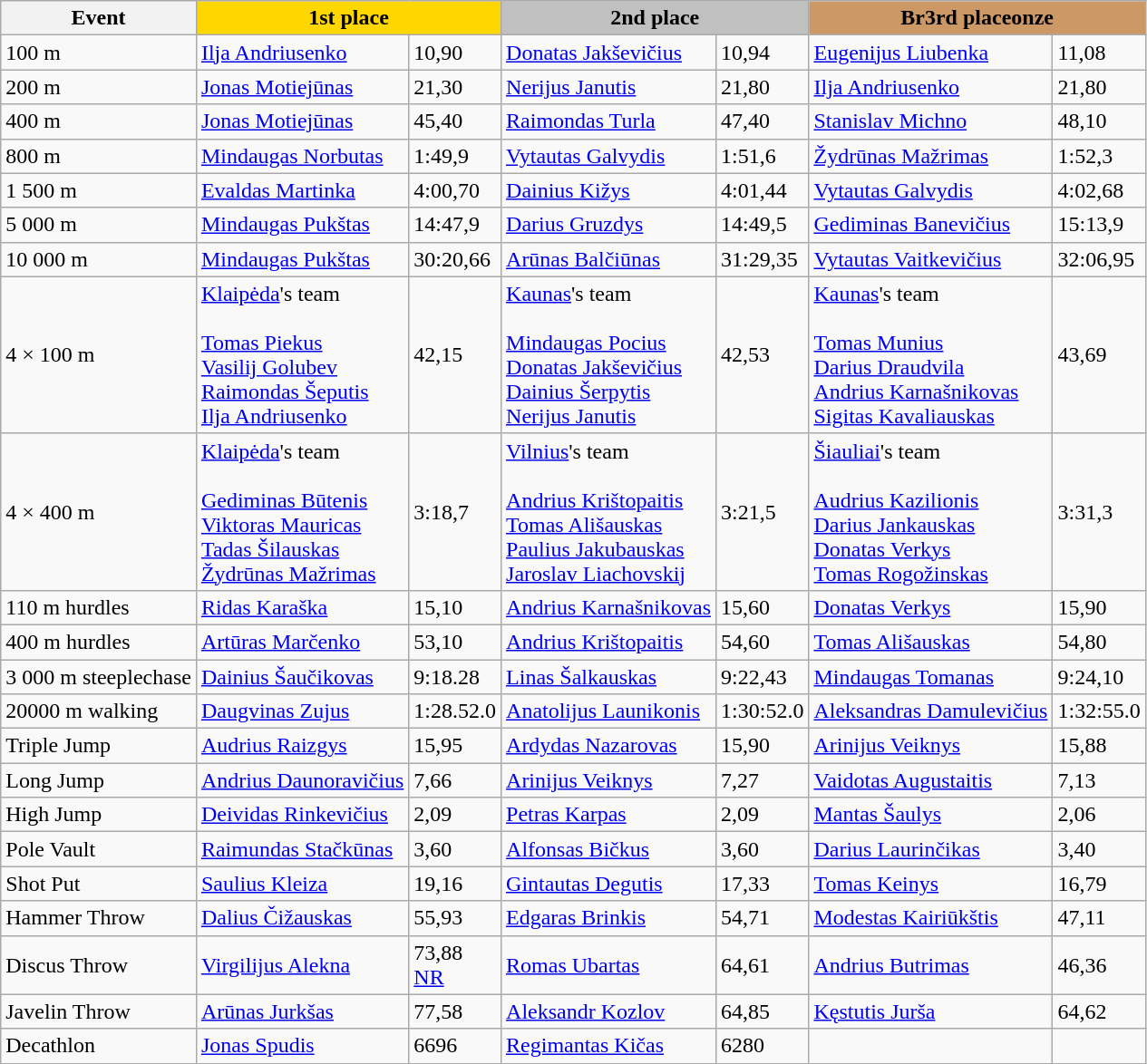<table class="wikitable">
<tr>
<th>Event</th>
<th style="background:gold;" colspan=2>1st place</th>
<th style="background:silver;" colspan=2>2nd place</th>
<th style="background:#CC9966;" colspan=2>Br3rd placeonze</th>
</tr>
<tr>
<td>100 m</td>
<td><a href='#'>Ilja Andriusenko</a></td>
<td>10,90</td>
<td><a href='#'>Donatas Jakševičius</a></td>
<td>10,94</td>
<td><a href='#'>Eugenijus Liubenka</a></td>
<td>11,08</td>
</tr>
<tr>
<td>200 m</td>
<td><a href='#'>Jonas Motiejūnas</a></td>
<td>21,30</td>
<td><a href='#'>Nerijus Janutis</a></td>
<td>21,80</td>
<td><a href='#'>Ilja Andriusenko</a></td>
<td>21,80</td>
</tr>
<tr>
<td>400 m</td>
<td><a href='#'>Jonas Motiejūnas</a></td>
<td>45,40</td>
<td><a href='#'>Raimondas Turla</a></td>
<td>47,40</td>
<td><a href='#'>Stanislav Michno</a></td>
<td>48,10</td>
</tr>
<tr>
<td>800 m</td>
<td><a href='#'>Mindaugas Norbutas</a></td>
<td>1:49,9</td>
<td><a href='#'>Vytautas Galvydis</a></td>
<td>1:51,6</td>
<td><a href='#'>Žydrūnas Mažrimas</a></td>
<td>1:52,3</td>
</tr>
<tr>
<td>1 500 m</td>
<td><a href='#'>Evaldas Martinka</a></td>
<td>4:00,70</td>
<td><a href='#'>Dainius Kižys</a></td>
<td>4:01,44</td>
<td><a href='#'>Vytautas Galvydis</a></td>
<td>4:02,68</td>
</tr>
<tr>
<td>5 000 m</td>
<td><a href='#'>Mindaugas Pukštas</a></td>
<td>14:47,9</td>
<td><a href='#'>Darius Gruzdys</a></td>
<td>14:49,5</td>
<td><a href='#'>Gediminas Banevičius</a></td>
<td>15:13,9</td>
</tr>
<tr>
<td>10 000 m</td>
<td><a href='#'>Mindaugas Pukštas</a></td>
<td>30:20,66</td>
<td><a href='#'>Arūnas Balčiūnas</a></td>
<td>31:29,35</td>
<td><a href='#'>Vytautas Vaitkevičius</a></td>
<td>32:06,95</td>
</tr>
<tr>
<td>4 × 100 m</td>
<td><a href='#'>Klaipėda</a>'s team<br><br><a href='#'>Tomas Piekus</a> <br>
<a href='#'>Vasilij Golubev</a> <br>
<a href='#'>Raimondas Šeputis</a> <br>
<a href='#'>Ilja Andriusenko</a></td>
<td>42,15</td>
<td><a href='#'>Kaunas</a>'s team <br><br><a href='#'>Mindaugas Pocius</a> <br>
<a href='#'>Donatas Jakševičius</a> <br>
<a href='#'>Dainius Šerpytis</a> <br>
<a href='#'>Nerijus Janutis</a></td>
<td>42,53</td>
<td><a href='#'>Kaunas</a>'s team <br><br><a href='#'>Tomas Munius</a> <br>
<a href='#'>Darius Draudvila</a> <br>
<a href='#'>Andrius Karnašnikovas</a> <br>
<a href='#'>Sigitas Kavaliauskas</a></td>
<td>43,69</td>
</tr>
<tr>
<td>4 × 400 m</td>
<td><a href='#'>Klaipėda</a>'s team<br><br><a href='#'>Gediminas Būtenis</a> <br>
<a href='#'>Viktoras Mauricas</a> <br>
<a href='#'>Tadas Šilauskas</a> <br>
<a href='#'>Žydrūnas Mažrimas</a></td>
<td>3:18,7</td>
<td><a href='#'>Vilnius</a>'s team<br><br><a href='#'>Andrius Krištopaitis</a> <br>
<a href='#'>Tomas Ališauskas</a> <br>
<a href='#'>Paulius Jakubauskas</a> <br>
<a href='#'>Jaroslav Liachovskij</a></td>
<td>3:21,5</td>
<td><a href='#'>Šiauliai</a>'s team <br><br><a href='#'>Audrius Kazilionis</a> <br>
<a href='#'>Darius Jankauskas</a> <br>
<a href='#'>Donatas Verkys</a> <br>
<a href='#'>Tomas Rogožinskas</a></td>
<td>3:31,3</td>
</tr>
<tr>
<td>110 m hurdles</td>
<td><a href='#'>Ridas Karaška</a></td>
<td>15,10</td>
<td><a href='#'>Andrius Karnašnikovas</a></td>
<td>15,60</td>
<td><a href='#'>Donatas Verkys</a></td>
<td>15,90</td>
</tr>
<tr>
<td>400 m hurdles</td>
<td><a href='#'>Artūras Marčenko</a></td>
<td>53,10</td>
<td><a href='#'>Andrius Krištopaitis</a></td>
<td>54,60</td>
<td><a href='#'>Tomas Ališauskas</a></td>
<td>54,80</td>
</tr>
<tr>
<td>3 000 m steeplechase</td>
<td><a href='#'>Dainius Šaučikovas</a></td>
<td>9:18.28</td>
<td><a href='#'>Linas Šalkauskas</a></td>
<td>9:22,43</td>
<td><a href='#'>Mindaugas Tomanas</a></td>
<td>9:24,10</td>
</tr>
<tr>
<td>20000 m walking</td>
<td><a href='#'>Daugvinas Zujus</a></td>
<td>1:28.52.0</td>
<td><a href='#'>Anatolijus Launikonis</a></td>
<td>1:30:52.0</td>
<td><a href='#'>Aleksandras Damulevičius</a></td>
<td>1:32:55.0</td>
</tr>
<tr>
<td>Triple Jump</td>
<td><a href='#'>Audrius Raizgys</a></td>
<td>15,95</td>
<td><a href='#'>Ardydas Nazarovas</a></td>
<td>15,90</td>
<td><a href='#'>Arinijus Veiknys</a></td>
<td>15,88</td>
</tr>
<tr>
<td>Long Jump</td>
<td><a href='#'>Andrius Daunoravičius</a></td>
<td>7,66</td>
<td><a href='#'>Arinijus Veiknys</a></td>
<td>7,27</td>
<td><a href='#'>Vaidotas Augustaitis</a></td>
<td>7,13</td>
</tr>
<tr>
<td>High Jump</td>
<td><a href='#'>Deividas Rinkevičius</a></td>
<td>2,09</td>
<td><a href='#'>Petras Karpas</a></td>
<td>2,09</td>
<td><a href='#'>Mantas Šaulys</a></td>
<td>2,06</td>
</tr>
<tr>
<td>Pole Vault</td>
<td><a href='#'>Raimundas Stačkūnas</a></td>
<td>3,60</td>
<td><a href='#'>Alfonsas Bičkus</a></td>
<td>3,60</td>
<td><a href='#'>Darius Laurinčikas</a></td>
<td>3,40</td>
</tr>
<tr>
<td>Shot Put</td>
<td><a href='#'>Saulius Kleiza</a></td>
<td>19,16</td>
<td><a href='#'>Gintautas Degutis</a></td>
<td>17,33</td>
<td><a href='#'>Tomas Keinys</a></td>
<td>16,79</td>
</tr>
<tr>
<td>Hammer Throw</td>
<td><a href='#'>Dalius Čižauskas</a></td>
<td>55,93</td>
<td><a href='#'>Edgaras Brinkis</a></td>
<td>54,71</td>
<td><a href='#'>Modestas Kairiūkštis</a></td>
<td>47,11</td>
</tr>
<tr>
<td>Discus Throw</td>
<td><a href='#'>Virgilijus Alekna</a></td>
<td>73,88 <br> <a href='#'>NR</a></td>
<td><a href='#'>Romas Ubartas</a></td>
<td>64,61</td>
<td><a href='#'>Andrius Butrimas</a></td>
<td>46,36</td>
</tr>
<tr>
<td>Javelin Throw</td>
<td><a href='#'>Arūnas Jurkšas</a></td>
<td>77,58</td>
<td><a href='#'>Aleksandr Kozlov</a></td>
<td>64,85</td>
<td><a href='#'>Kęstutis Jurša</a></td>
<td>64,62</td>
</tr>
<tr>
<td>Decathlon</td>
<td><a href='#'>Jonas Spudis</a></td>
<td>6696</td>
<td><a href='#'>Regimantas Kičas</a></td>
<td>6280</td>
<td></td>
<td></td>
</tr>
</table>
